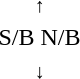<table style="text-align:center;">
<tr>
<td><small>  ↑ </small></td>
</tr>
<tr>
<td><span>S/B</span>   <span>N/B</span></td>
</tr>
<tr>
<td><small> ↓  </small></td>
</tr>
</table>
